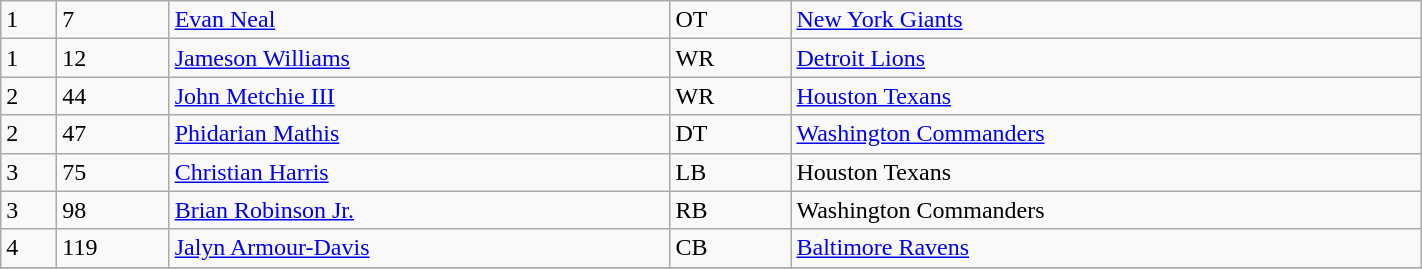<table class="wikitable" style="width:75%;">
<tr>
<td>1</td>
<td>7</td>
<td><a href='#'>Evan Neal</a></td>
<td>OT</td>
<td><a href='#'>New York Giants</a></td>
</tr>
<tr>
<td>1</td>
<td>12</td>
<td><a href='#'>Jameson Williams</a></td>
<td>WR</td>
<td><a href='#'>Detroit Lions</a></td>
</tr>
<tr>
<td>2</td>
<td>44</td>
<td><a href='#'>John Metchie III</a></td>
<td>WR</td>
<td><a href='#'>Houston Texans</a></td>
</tr>
<tr>
<td>2</td>
<td>47</td>
<td><a href='#'>Phidarian Mathis</a></td>
<td>DT</td>
<td><a href='#'>Washington Commanders</a></td>
</tr>
<tr>
<td>3</td>
<td>75</td>
<td><a href='#'>Christian Harris</a></td>
<td>LB</td>
<td>Houston Texans</td>
</tr>
<tr>
<td>3</td>
<td>98</td>
<td><a href='#'>Brian Robinson Jr.</a></td>
<td>RB</td>
<td>Washington Commanders</td>
</tr>
<tr>
<td>4</td>
<td>119</td>
<td><a href='#'>Jalyn Armour-Davis</a></td>
<td>CB</td>
<td><a href='#'>Baltimore Ravens</a></td>
</tr>
<tr>
</tr>
</table>
